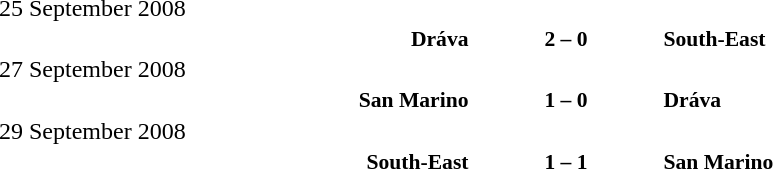<table width=100% cellspacing=1>
<tr>
<th width=25%></th>
<th width=10%></th>
<th></th>
</tr>
<tr>
<td>25 September 2008</td>
</tr>
<tr style=font-size:90%>
<td align=right><strong>Dráva</strong></td>
<td align=center><strong>2 – 0</strong></td>
<td><strong>South-East</strong></td>
</tr>
<tr>
<td>27 September 2008</td>
</tr>
<tr style=font-size:90%>
<td align=right><strong>San Marino</strong></td>
<td align=center><strong>1 – 0</strong></td>
<td><strong>Dráva</strong></td>
</tr>
<tr>
<td>29 September 2008</td>
</tr>
<tr style=font-size:90%>
<td align=right><strong>South-East</strong></td>
<td align=center><strong>1 – 1</strong></td>
<td><strong>San Marino</strong></td>
</tr>
</table>
